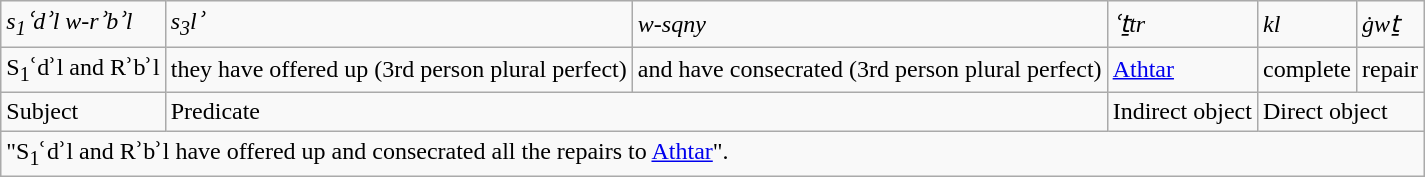<table class="wikitable">
<tr>
<td><em>s<sub>1</sub>ʿdʾl w-rʾbʾl</em></td>
<td><em>s<sub>3</sub>lʾ</em></td>
<td><em>w-sqny</em></td>
<td><em>ʿṯtr</em></td>
<td><em>kl</em></td>
<td><em>ġwṯ</em></td>
</tr>
<tr>
<td>S<sub>1</sub>ʿdʾl and Rʾbʾl</td>
<td>they have offered up (3rd person plural perfect)</td>
<td>and have consecrated (3rd person plural perfect)</td>
<td><a href='#'>Athtar</a></td>
<td>complete</td>
<td>repair</td>
</tr>
<tr>
<td>Subject</td>
<td colspan="2">Predicate</td>
<td>Indirect object</td>
<td colspan="2">Direct object</td>
</tr>
<tr>
<td colspan="6">"S<sub>1</sub>ʿdʾl and Rʾbʾl have offered up and consecrated all the repairs to <a href='#'>Athtar</a>".</td>
</tr>
</table>
